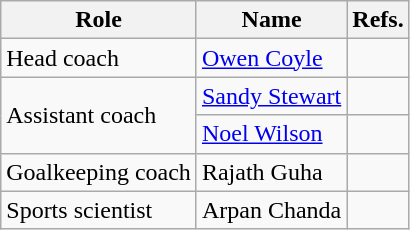<table class="wikitable">
<tr>
<th colspan="1" style="background; text-align:center;">Role</th>
<th colspan="1" style="background; text-align:center;">Name</th>
<th colspan="1" style="background; text-align:center;">Refs.</th>
</tr>
<tr>
<td>Head coach</td>
<td> <a href='#'>Owen Coyle</a></td>
<td></td>
</tr>
<tr>
<td rowspan="2">Assistant coach</td>
<td> <a href='#'>Sandy Stewart</a></td>
<td></td>
</tr>
<tr>
<td> <a href='#'>Noel Wilson</a></td>
<td></td>
</tr>
<tr>
<td>Goalkeeping coach</td>
<td> Rajath Guha</td>
<td></td>
</tr>
<tr>
<td>Sports scientist</td>
<td> Arpan Chanda</td>
<td></td>
</tr>
</table>
